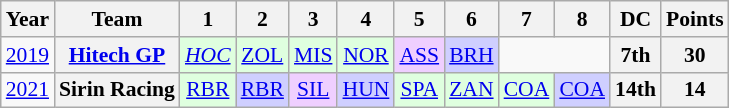<table class="wikitable" style="text-align:center; font-size:90%">
<tr>
<th>Year</th>
<th>Team</th>
<th>1</th>
<th>2</th>
<th>3</th>
<th>4</th>
<th>5</th>
<th>6</th>
<th>7</th>
<th>8</th>
<th>DC</th>
<th>Points</th>
</tr>
<tr>
<td><a href='#'>2019</a></td>
<th><a href='#'>Hitech GP</a></th>
<td style="background:#dfffdf;"><em><a href='#'>HOC</a></em><br></td>
<td style="background:#dfffdf;"><a href='#'>ZOL</a><br></td>
<td style="background:#DFFFDF;"><a href='#'>MIS</a><br></td>
<td style="background:#DFFFDF;"><a href='#'>NOR</a><br></td>
<td style="background:#EFCFFF;"><a href='#'>ASS</a><br></td>
<td style="background:#cfcfff;"><a href='#'>BRH</a><br></td>
<td colspan="2"></td>
<th>7th</th>
<th>30</th>
</tr>
<tr>
<td><a href='#'>2021</a></td>
<th>Sirin Racing</th>
<td style="background:#DFFFDF;"><a href='#'>RBR</a><br></td>
<td style="background:#CFCFFF;"><a href='#'>RBR</a><br></td>
<td style="background:#EFCFFF;"><a href='#'>SIL</a><br></td>
<td style="background:#CFCFFF;"><a href='#'>HUN</a><br></td>
<td style="background:#DFFFDF;"><a href='#'>SPA</a><br></td>
<td style="background:#DFFFDF;"><a href='#'>ZAN</a><br></td>
<td style="background:#DFFFDF;"><a href='#'>COA</a><br></td>
<td style="background:#CFCFFF;"><a href='#'>COA</a><br></td>
<th>14th</th>
<th>14</th>
</tr>
</table>
